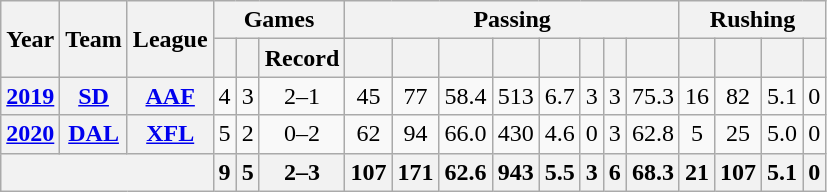<table class="wikitable" style="text-align:center;">
<tr>
<th rowspan="2">Year</th>
<th rowspan="2">Team</th>
<th rowspan="2">League</th>
<th colspan="3">Games</th>
<th colspan="8">Passing</th>
<th colspan="4">Rushing</th>
</tr>
<tr>
<th></th>
<th></th>
<th>Record</th>
<th></th>
<th></th>
<th></th>
<th></th>
<th></th>
<th></th>
<th></th>
<th></th>
<th></th>
<th></th>
<th></th>
<th></th>
</tr>
<tr>
<th><a href='#'>2019</a></th>
<th><a href='#'>SD</a></th>
<th><a href='#'>AAF</a></th>
<td>4</td>
<td>3</td>
<td>2–1</td>
<td>45</td>
<td>77</td>
<td>58.4</td>
<td>513</td>
<td>6.7</td>
<td>3</td>
<td>3</td>
<td>75.3</td>
<td>16</td>
<td>82</td>
<td>5.1</td>
<td>0</td>
</tr>
<tr>
<th><a href='#'>2020</a></th>
<th><a href='#'>DAL</a></th>
<th><a href='#'>XFL</a></th>
<td>5</td>
<td>2</td>
<td>0–2</td>
<td>62</td>
<td>94</td>
<td>66.0</td>
<td>430</td>
<td>4.6</td>
<td>0</td>
<td>3</td>
<td>62.8</td>
<td>5</td>
<td>25</td>
<td>5.0</td>
<td>0</td>
</tr>
<tr>
<th colspan="3"></th>
<th>9</th>
<th>5</th>
<th>2–3</th>
<th>107</th>
<th>171</th>
<th>62.6</th>
<th>943</th>
<th>5.5</th>
<th>3</th>
<th>6</th>
<th>68.3</th>
<th>21</th>
<th>107</th>
<th>5.1</th>
<th>0</th>
</tr>
</table>
